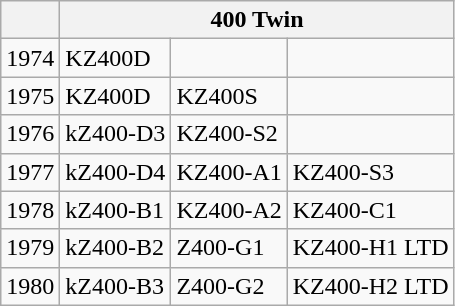<table class="wikitable">
<tr>
<th></th>
<th colspan="3">400 Twin</th>
</tr>
<tr>
<td>1974</td>
<td>KZ400D</td>
<td></td>
<td></td>
</tr>
<tr>
<td>1975</td>
<td>KZ400D</td>
<td>KZ400S</td>
<td></td>
</tr>
<tr>
<td>1976</td>
<td>kZ400-D3</td>
<td>KZ400-S2</td>
<td></td>
</tr>
<tr>
<td>1977</td>
<td>kZ400-D4</td>
<td>KZ400-A1</td>
<td>KZ400-S3</td>
</tr>
<tr>
<td>1978</td>
<td>kZ400-B1</td>
<td>KZ400-A2</td>
<td>KZ400-C1</td>
</tr>
<tr>
<td>1979</td>
<td>kZ400-B2</td>
<td>Z400-G1</td>
<td>KZ400-H1 LTD</td>
</tr>
<tr>
<td>1980</td>
<td>kZ400-B3</td>
<td>Z400-G2</td>
<td>KZ400-H2 LTD</td>
</tr>
</table>
